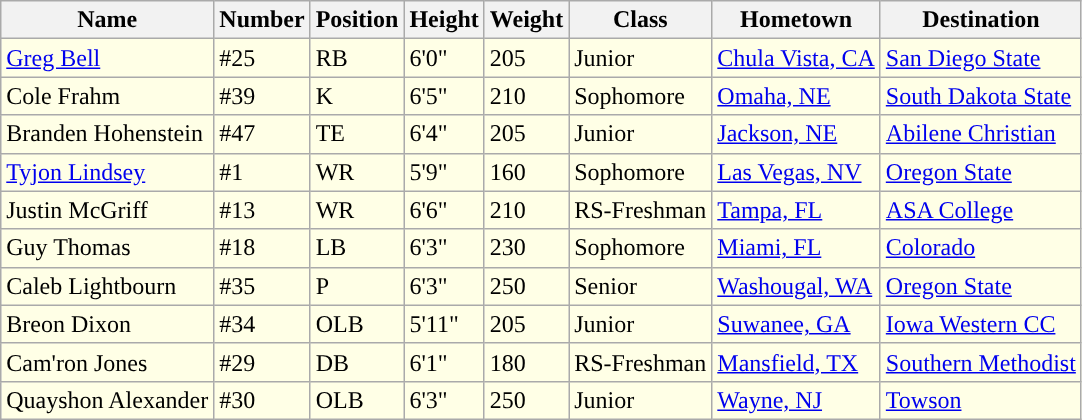<table class="wikitable sortable">
<tr>
<th>Name</th>
<th>Number</th>
<th>Position</th>
<th>Height</th>
<th>Weight</th>
<th>Class</th>
<th>Hometown</th>
<th>Destination</th>
</tr>
<tr style="background:#FFFFE6;">
<td><a href='#'>Greg Bell</a></td>
<td>#25</td>
<td>RB</td>
<td>6'0"</td>
<td>205</td>
<td>Junior</td>
<td><a href='#'>Chula Vista, CA</a></td>
<td><a href='#'>San Diego State</a></td>
</tr>
<tr style="background:#FFFFE6;">
<td>Cole Frahm</td>
<td>#39</td>
<td>K</td>
<td>6'5"</td>
<td>210</td>
<td>Sophomore</td>
<td><a href='#'>Omaha, NE</a></td>
<td><a href='#'>South Dakota State</a></td>
</tr>
<tr style="background:#FFFFE6;">
<td>Branden Hohenstein</td>
<td>#47</td>
<td>TE</td>
<td>6'4"</td>
<td>205</td>
<td>Junior</td>
<td><a href='#'>Jackson, NE</a></td>
<td><a href='#'>Abilene Christian</a></td>
</tr>
<tr style="background:#FFFFE6;">
<td><a href='#'>Tyjon Lindsey</a></td>
<td>#1</td>
<td>WR</td>
<td>5'9"</td>
<td>160</td>
<td>Sophomore</td>
<td><a href='#'>Las Vegas, NV</a></td>
<td><a href='#'>Oregon State</a></td>
</tr>
<tr style="background:#FFFFE6;">
<td>Justin McGriff</td>
<td>#13</td>
<td>WR</td>
<td>6'6"</td>
<td>210</td>
<td>RS-Freshman</td>
<td><a href='#'>Tampa, FL</a></td>
<td><a href='#'>ASA College</a></td>
</tr>
<tr style="background:#FFFFE6;">
<td>Guy Thomas</td>
<td>#18</td>
<td>LB</td>
<td>6'3"</td>
<td>230</td>
<td>Sophomore</td>
<td><a href='#'>Miami, FL</a></td>
<td><a href='#'>Colorado</a></td>
</tr>
<tr style="background:#FFFFE6;">
<td>Caleb Lightbourn</td>
<td>#35</td>
<td>P</td>
<td>6'3"</td>
<td>250</td>
<td>Senior</td>
<td><a href='#'>Washougal, WA</a></td>
<td><a href='#'>Oregon State</a></td>
</tr>
<tr style="background:#FFFFE6;">
<td>Breon Dixon</td>
<td>#34</td>
<td>OLB</td>
<td>5'11"</td>
<td>205</td>
<td>Junior</td>
<td><a href='#'>Suwanee, GA</a></td>
<td><a href='#'>Iowa Western CC</a></td>
</tr>
<tr style="background:#FFFFE6;">
<td>Cam'ron Jones</td>
<td>#29</td>
<td>DB</td>
<td>6'1"</td>
<td>180</td>
<td>RS-Freshman</td>
<td><a href='#'>Mansfield, TX</a></td>
<td><a href='#'>Southern Methodist</a></td>
</tr>
<tr style="background:#FFFFE6;">
<td>Quayshon Alexander</td>
<td>#30</td>
<td>OLB</td>
<td>6'3"</td>
<td>250</td>
<td>Junior</td>
<td><a href='#'>Wayne, NJ</a></td>
<td><a href='#'>Towson</a></td>
</tr>
</table>
